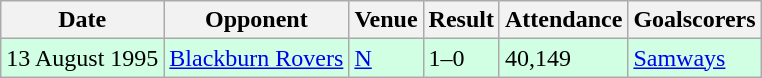<table class="wikitable">
<tr>
<th>Date</th>
<th>Opponent</th>
<th>Venue</th>
<th>Result</th>
<th>Attendance</th>
<th>Goalscorers</th>
</tr>
<tr style="background-color: #d0ffe3;">
<td>13 August 1995</td>
<td><a href='#'>Blackburn Rovers</a></td>
<td><a href='#'>N</a></td>
<td>1–0</td>
<td>40,149</td>
<td><a href='#'>Samways</a></td>
</tr>
</table>
